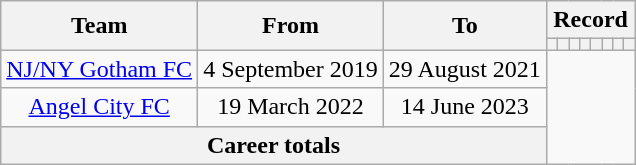<table class="wikitable" style="text-align: center">
<tr>
<th rowspan=2 scope="col">Team</th>
<th rowspan=2 scope="col">From</th>
<th rowspan=2 scope="col">To</th>
<th colspan=8 scope="col">Record</th>
</tr>
<tr>
<th></th>
<th></th>
<th></th>
<th></th>
<th></th>
<th></th>
<th></th>
<th></th>
</tr>
<tr>
<td><a href='#'>NJ/NY Gotham FC</a></td>
<td>4 September 2019</td>
<td>29 August 2021<br></td>
</tr>
<tr>
<td><a href='#'>Angel City FC</a></td>
<td>19 March 2022</td>
<td>14 June 2023<br></td>
</tr>
<tr>
<th colspan=3 scope="row">Career totals<br></th>
</tr>
</table>
